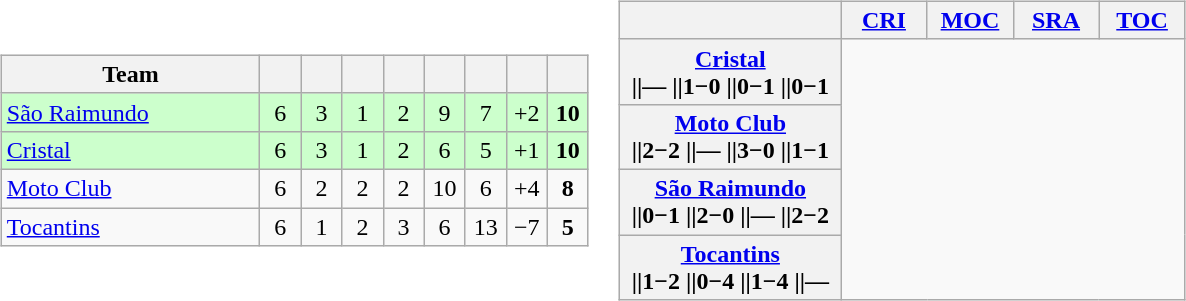<table>
<tr>
<td><br><table class="wikitable" style="text-align: center;">
<tr>
<th width=165>Team</th>
<th width=20></th>
<th width=20></th>
<th width=20></th>
<th width=20></th>
<th width=20></th>
<th width=20></th>
<th width=20></th>
<th width=20></th>
</tr>
<tr bgcolor=#CCFFCC>
<td align=left> <a href='#'>São Raimundo</a></td>
<td>6</td>
<td>3</td>
<td>1</td>
<td>2</td>
<td>9</td>
<td>7</td>
<td>+2</td>
<td><strong>10</strong></td>
</tr>
<tr bgcolor=#CCFFCC>
<td align=left> <a href='#'>Cristal</a></td>
<td>6</td>
<td>3</td>
<td>1</td>
<td>2</td>
<td>6</td>
<td>5</td>
<td>+1</td>
<td><strong>10</strong></td>
</tr>
<tr>
<td align=left> <a href='#'>Moto Club</a></td>
<td>6</td>
<td>2</td>
<td>2</td>
<td>2</td>
<td>10</td>
<td>6</td>
<td>+4</td>
<td><strong>8</strong></td>
</tr>
<tr>
<td align=left> <a href='#'>Tocantins</a></td>
<td>6</td>
<td>1</td>
<td>2</td>
<td>3</td>
<td>6</td>
<td>13</td>
<td>−7</td>
<td><strong>5</strong></td>
</tr>
</table>
</td>
<td><br><table class="wikitable" style="text-align:center">
<tr>
<th width="140"> </th>
<th width="50"><a href='#'>CRI</a></th>
<th width="50"><a href='#'>MOC</a></th>
<th width="50"><a href='#'>SRA</a></th>
<th width="50"><a href='#'>TOC</a></th>
</tr>
<tr>
<th><a href='#'>Cristal</a><br> ||—
 ||1−0
 ||0−1
 ||0−1</th>
</tr>
<tr>
<th><a href='#'>Moto Club</a><br> ||2−2
 ||—
 ||3−0
 ||1−1</th>
</tr>
<tr>
<th><a href='#'>São Raimundo</a><br> ||0−1
 ||2−0
 ||—
 ||2−2</th>
</tr>
<tr>
<th><a href='#'>Tocantins</a><br> ||1−2
 ||0−4
 ||1−4
 ||—</th>
</tr>
</table>
</td>
</tr>
</table>
